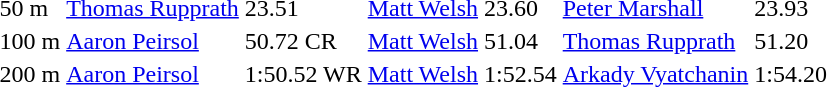<table>
<tr>
<td>50 m</td>
<td> <a href='#'>Thomas Rupprath</a></td>
<td>23.51</td>
<td> <a href='#'>Matt Welsh</a></td>
<td>23.60</td>
<td> <a href='#'>Peter Marshall</a></td>
<td>23.93</td>
</tr>
<tr>
<td>100 m</td>
<td> <a href='#'>Aaron Peirsol</a></td>
<td>50.72 CR</td>
<td> <a href='#'>Matt Welsh</a></td>
<td>51.04</td>
<td> <a href='#'>Thomas Rupprath</a></td>
<td>51.20</td>
</tr>
<tr>
<td>200 m</td>
<td> <a href='#'>Aaron Peirsol</a></td>
<td>1:50.52 WR</td>
<td> <a href='#'>Matt Welsh</a></td>
<td>1:52.54</td>
<td> <a href='#'>Arkady Vyatchanin</a></td>
<td>1:54.20</td>
</tr>
</table>
